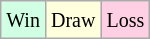<table class="wikitable">
<tr>
<td style="background-color: #d0ffe3;"><small>Win</small></td>
<td style="background-color: #ffffdd;"><small>Draw</small></td>
<td style="background-color: #ffd0e3;"><small>Loss</small></td>
</tr>
</table>
